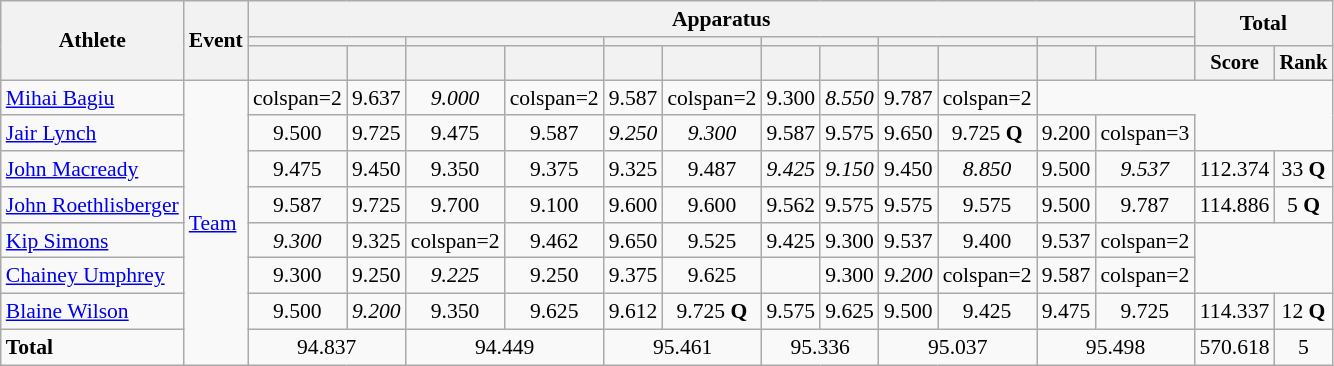<table class=wikitable style=font-size:90%;text-align:center>
<tr>
<th rowspan=3>Athlete</th>
<th rowspan=3>Event</th>
<th colspan=12>Apparatus</th>
<th colspan=2 rowspan=2>Total</th>
</tr>
<tr style=font-size:95%>
<th colspan=2></th>
<th colspan=2></th>
<th colspan=2></th>
<th colspan=2></th>
<th colspan=2></th>
<th colspan=2></th>
</tr>
<tr style=font-size:95%>
<th></th>
<th></th>
<th></th>
<th></th>
<th></th>
<th></th>
<th></th>
<th></th>
<th></th>
<th></th>
<th></th>
<th></th>
<th>Score</th>
<th>Rank</th>
</tr>
<tr>
<td align=left><a href='#'>Mihai Bagiu</a></td>
<td align=left rowspan=8><a href='#'>Team</a></td>
<td>colspan=2 </td>
<td>9.637</td>
<td><em>9.000</em></td>
<td>colspan=2 </td>
<td>9.587</td>
<td>colspan=2 </td>
<td>9.300</td>
<td><em>8.550</em></td>
<td>9.787</td>
<td>colspan=2 </td>
</tr>
<tr>
<td align=left><a href='#'>Jair Lynch</a></td>
<td>9.500</td>
<td>9.725</td>
<td>9.475</td>
<td>9.587</td>
<td><em>9.250</em></td>
<td><em>9.300</em></td>
<td>9.587</td>
<td>9.575</td>
<td>9.650</td>
<td>9.725 <strong>Q</strong></td>
<td>9.200</td>
<td>colspan=3 </td>
</tr>
<tr>
<td align=left><a href='#'>John Macready</a></td>
<td>9.475</td>
<td>9.450</td>
<td>9.350</td>
<td>9.375</td>
<td>9.325</td>
<td>9.487</td>
<td><em>9.425</em></td>
<td><em>9.150</em></td>
<td>9.450</td>
<td><em>8.850</em></td>
<td>9.500</td>
<td><em>9.537</em></td>
<td>112.374</td>
<td>33 <strong>Q</strong></td>
</tr>
<tr>
<td align=left><a href='#'>John Roethlisberger</a></td>
<td>9.587</td>
<td>9.725</td>
<td>9.700</td>
<td>9.100</td>
<td>9.600</td>
<td>9.600</td>
<td>9.562</td>
<td>9.575</td>
<td>9.575</td>
<td>9.575</td>
<td>9.500</td>
<td>9.787</td>
<td>114.886</td>
<td>5 <strong>Q</strong></td>
</tr>
<tr>
<td align=left><a href='#'>Kip Simons</a></td>
<td><em>9.300</em></td>
<td>9.325</td>
<td>colspan=2 </td>
<td>9.462</td>
<td>9.650</td>
<td>9.525</td>
<td>9.425</td>
<td>9.300</td>
<td>9.537</td>
<td>9.400</td>
<td>9.537</td>
<td>colspan=2 </td>
</tr>
<tr>
<td align=left><a href='#'>Chainey Umphrey</a></td>
<td>9.300</td>
<td>9.250</td>
<td><em>9.225</em></td>
<td>9.250</td>
<td>9.375</td>
<td>9.625</td>
<td></td>
<td>9.300</td>
<td><em>9.200</em></td>
<td>colspan=2 </td>
<td>9.587</td>
<td>colspan=2 </td>
</tr>
<tr>
<td align=left><a href='#'>Blaine Wilson</a></td>
<td>9.500</td>
<td><em>9.200</em></td>
<td>9.350</td>
<td>9.625</td>
<td>9.612</td>
<td>9.725 <strong>Q</strong></td>
<td>9.575</td>
<td>9.625</td>
<td>9.500</td>
<td>9.425</td>
<td>9.475</td>
<td>9.725</td>
<td>114.337</td>
<td>12 <strong>Q</strong></td>
</tr>
<tr>
<td align=left><strong>Total</strong></td>
<td colspan=2>94.837</td>
<td colspan=2>94.449</td>
<td colspan=2>95.461</td>
<td colspan=2>95.336</td>
<td colspan=2>95.037</td>
<td colspan=2>95.498</td>
<td>570.618</td>
<td>5</td>
</tr>
</table>
